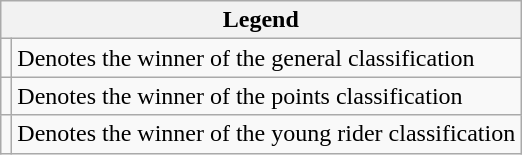<table class="wikitable">
<tr>
<th colspan="2">Legend</th>
</tr>
<tr>
<td></td>
<td>Denotes the winner of the general classification</td>
</tr>
<tr>
<td></td>
<td>Denotes the winner of the points classification</td>
</tr>
<tr>
<td></td>
<td>Denotes the winner of the young rider classification</td>
</tr>
</table>
